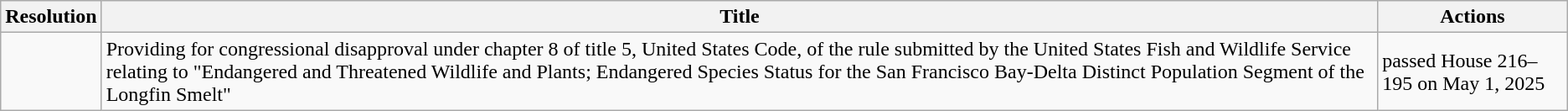<table class="wikitable sortable">
<tr>
<th>Resolution</th>
<th>Title</th>
<th>Actions</th>
</tr>
<tr>
<td></td>
<td>Providing for congressional disapproval under chapter 8 of title 5, United States Code, of the rule submitted by the United States Fish and Wildlife Service relating to "Endangered and Threatened Wildlife and Plants; Endangered Species Status for the San Francisco Bay-Delta Distinct Population Segment of the Longfin Smelt"</td>
<td>passed House 216–195 on May 1, 2025</td>
</tr>
</table>
